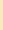<table class="toccolours" style="float:right; margin:0 0 1em 1em;">
<tr>
<td style="background:#f8eaba; text-align:center;"><br><div></div></td>
</tr>
<tr>
<td><br></td>
</tr>
<tr>
</tr>
</table>
